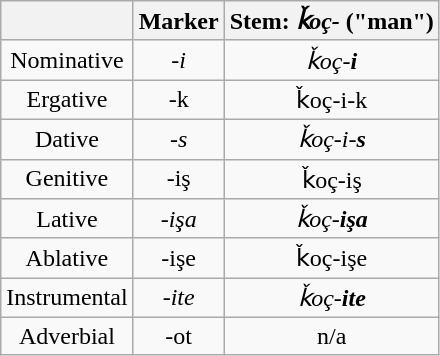<table class="wikitable" style="text-align:center;">
<tr>
<th> </th>
<th>Marker</th>
<th>Stem: <em>ǩoç-</em> ("man")</th>
</tr>
<tr>
<td>Nominative</td>
<td>-<em>i</em></td>
<td><em>ǩoç-<strong>i<strong><em></td>
</tr>
<tr>
<td>Ergative</td>
<td>-</em>k<em></td>
<td></em>ǩoç-i-</strong>k</em></strong></td>
</tr>
<tr>
<td>Dative</td>
<td>-<em>s</em></td>
<td><em>ǩoç-i-<strong>s<strong><em></td>
</tr>
<tr>
<td>Genitive</td>
<td>-</em>iş<em></td>
<td></em>ǩoç-</strong>iş</em></strong></td>
</tr>
<tr>
<td>Lative</td>
<td>-<em>işa</em></td>
<td><em>ǩoç-<strong>işa<strong><em></td>
</tr>
<tr>
<td>Ablative</td>
<td>-</em>işe<em></td>
<td></em>ǩoç-</strong>işe</em></strong></td>
</tr>
<tr>
<td>Instrumental</td>
<td>-<em>ite</em></td>
<td><em>ǩoç-<strong>ite<strong><em></td>
</tr>
<tr>
<td>Adverbial</td>
<td>-</em>ot<em></td>
<td></em>n/a<em></td>
</tr>
</table>
